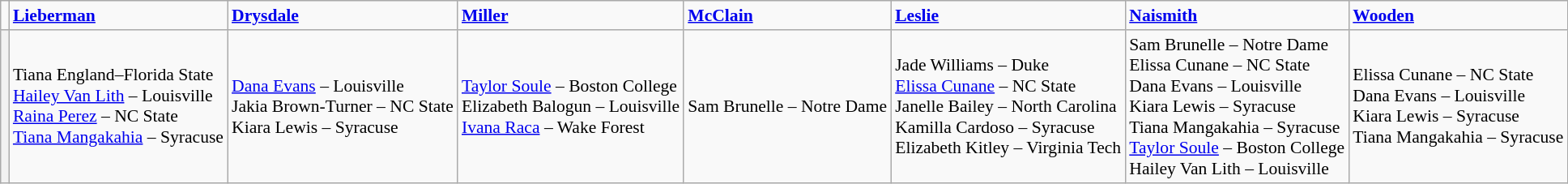<table class="wikitable" style="white-space:nowrap; font-size:90%;">
<tr>
<td></td>
<td><strong><a href='#'>Lieberman</a></strong></td>
<td><strong><a href='#'>Drysdale</a></strong></td>
<td><strong><a href='#'>Miller</a></strong></td>
<td><strong><a href='#'>McClain</a></strong></td>
<td><strong><a href='#'>Leslie</a></strong></td>
<td><strong><a href='#'>Naismith</a></strong></td>
<td><strong><a href='#'>Wooden</a></strong></td>
</tr>
<tr>
<th></th>
<td>Tiana England–Florida State<br><a href='#'>Hailey Van Lith</a> – Louisville<br><a href='#'>Raina Perez</a> – NC State<br><a href='#'>Tiana Mangakahia</a> – Syracuse</td>
<td><a href='#'>Dana Evans</a> – Louisville<br>Jakia Brown-Turner – NC State<br>Kiara Lewis – Syracuse</td>
<td><a href='#'>Taylor Soule</a> – Boston College<br>Elizabeth Balogun – Louisville<br><a href='#'>Ivana Raca</a> – Wake Forest</td>
<td>Sam Brunelle – Notre Dame</td>
<td>Jade Williams – Duke<br><a href='#'>Elissa Cunane</a> – NC State<br>Janelle Bailey – North Carolina<br>Kamilla Cardoso – Syracuse<br>Elizabeth Kitley – Virginia Tech</td>
<td>Sam Brunelle – Notre Dame<br>Elissa Cunane – NC State<br>Dana Evans – Louisville<br>Kiara Lewis – Syracuse<br>Tiana Mangakahia – Syracuse<br><a href='#'>Taylor Soule</a> – Boston College<br>Hailey Van Lith – Louisville</td>
<td>Elissa Cunane – NC State<br>Dana Evans – Louisville<br>Kiara Lewis – Syracuse<br>Tiana Mangakahia – Syracuse</td>
</tr>
</table>
